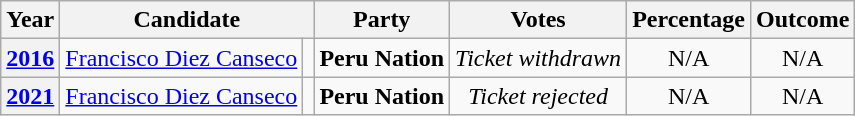<table class="wikitable" style="text-align:center">
<tr>
<th>Year</th>
<th colspan="2">Candidate</th>
<th>Party</th>
<th>Votes</th>
<th>Percentage</th>
<th>Outcome</th>
</tr>
<tr>
<th><strong><a href='#'>2016</a></strong></th>
<td><a href='#'>Francisco Diez Canseco</a></td>
<td></td>
<td><strong>Peru Nation</strong></td>
<td><em>Ticket withdrawn</em></td>
<td>N/A</td>
<td>N/A</td>
</tr>
<tr>
<th><strong><a href='#'>2021</a></strong></th>
<td><a href='#'>Francisco Diez Canseco</a></td>
<td></td>
<td><strong>Peru Nation</strong></td>
<td><em>Ticket rejected</em></td>
<td>N/A</td>
<td>N/A</td>
</tr>
</table>
